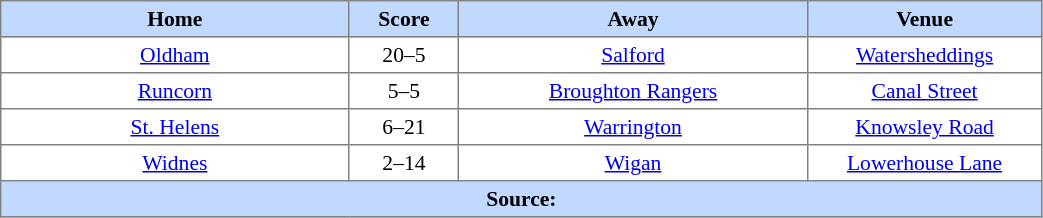<table border=1 style="border-collapse:collapse; font-size:90%; text-align:center;" cellpadding=3 cellspacing=0 width=55%>
<tr bgcolor=#C1D8FF>
<th width=19%>Home</th>
<th width=6%>Score</th>
<th width=19%>Away</th>
<th width=11%>Venue</th>
</tr>
<tr>
<td><a href='#'>Oldham</a></td>
<td>20–5</td>
<td><a href='#'>Salford</a></td>
<td><a href='#'>Watersheddings</a></td>
</tr>
<tr>
<td><a href='#'>Runcorn</a></td>
<td>5–5</td>
<td><a href='#'>Broughton Rangers</a></td>
<td><a href='#'>Canal Street</a></td>
</tr>
<tr>
<td><a href='#'>St. Helens</a></td>
<td>6–21</td>
<td><a href='#'>Warrington</a></td>
<td><a href='#'>Knowsley Road</a></td>
</tr>
<tr>
<td><a href='#'>Widnes</a></td>
<td>2–14</td>
<td><a href='#'>Wigan</a></td>
<td><a href='#'>Lowerhouse Lane</a></td>
</tr>
<tr style="background:#c1d8ff;">
<th colspan=4>Source:</th>
</tr>
</table>
